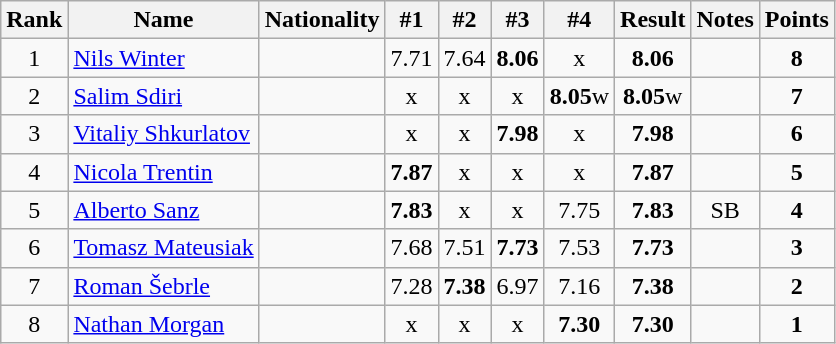<table class="wikitable sortable" style="text-align:center">
<tr>
<th>Rank</th>
<th>Name</th>
<th>Nationality</th>
<th>#1</th>
<th>#2</th>
<th>#3</th>
<th>#4</th>
<th>Result</th>
<th>Notes</th>
<th>Points</th>
</tr>
<tr>
<td>1</td>
<td align=left><a href='#'>Nils Winter</a></td>
<td align=left></td>
<td>7.71</td>
<td>7.64</td>
<td><strong>8.06</strong></td>
<td>x</td>
<td><strong>8.06</strong></td>
<td></td>
<td><strong>8</strong></td>
</tr>
<tr>
<td>2</td>
<td align=left><a href='#'>Salim Sdiri</a></td>
<td align=left></td>
<td>x</td>
<td>x</td>
<td>x</td>
<td><strong>8.05</strong>w</td>
<td><strong>8.05</strong>w</td>
<td></td>
<td><strong>7</strong></td>
</tr>
<tr>
<td>3</td>
<td align=left><a href='#'>Vitaliy Shkurlatov</a></td>
<td align=left></td>
<td>x</td>
<td>x</td>
<td><strong>7.98</strong></td>
<td>x</td>
<td><strong>7.98</strong></td>
<td></td>
<td><strong>6</strong></td>
</tr>
<tr>
<td>4</td>
<td align=left><a href='#'>Nicola Trentin</a></td>
<td align=left></td>
<td><strong>7.87</strong></td>
<td>x</td>
<td>x</td>
<td>x</td>
<td><strong>7.87</strong></td>
<td></td>
<td><strong>5</strong></td>
</tr>
<tr>
<td>5</td>
<td align=left><a href='#'>Alberto Sanz</a></td>
<td align=left></td>
<td><strong>7.83</strong></td>
<td>x</td>
<td>x</td>
<td>7.75</td>
<td><strong>7.83</strong></td>
<td>SB</td>
<td><strong>4</strong></td>
</tr>
<tr>
<td>6</td>
<td align=left><a href='#'>Tomasz Mateusiak</a></td>
<td align=left></td>
<td>7.68</td>
<td>7.51</td>
<td><strong>7.73</strong></td>
<td>7.53</td>
<td><strong>7.73</strong></td>
<td></td>
<td><strong>3</strong></td>
</tr>
<tr>
<td>7</td>
<td align=left><a href='#'>Roman Šebrle</a></td>
<td align=left></td>
<td>7.28</td>
<td><strong>7.38</strong></td>
<td>6.97</td>
<td>7.16</td>
<td><strong>7.38</strong></td>
<td></td>
<td><strong>2</strong></td>
</tr>
<tr>
<td>8</td>
<td align=left><a href='#'>Nathan Morgan</a></td>
<td align=left></td>
<td>x</td>
<td>x</td>
<td>x</td>
<td><strong>7.30</strong></td>
<td><strong>7.30</strong></td>
<td></td>
<td><strong>1</strong></td>
</tr>
</table>
